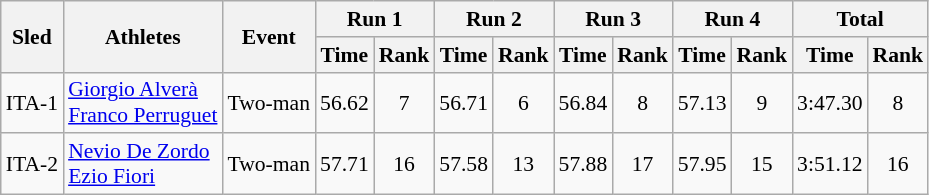<table class="wikitable" border="1" style="font-size:90%">
<tr>
<th rowspan="2">Sled</th>
<th rowspan="2">Athletes</th>
<th rowspan="2">Event</th>
<th colspan="2">Run 1</th>
<th colspan="2">Run 2</th>
<th colspan="2">Run 3</th>
<th colspan="2">Run 4</th>
<th colspan="2">Total</th>
</tr>
<tr>
<th>Time</th>
<th>Rank</th>
<th>Time</th>
<th>Rank</th>
<th>Time</th>
<th>Rank</th>
<th>Time</th>
<th>Rank</th>
<th>Time</th>
<th>Rank</th>
</tr>
<tr>
<td align="center">ITA-1</td>
<td><a href='#'>Giorgio Alverà</a><br><a href='#'>Franco Perruguet</a></td>
<td>Two-man</td>
<td align="center">56.62</td>
<td align="center">7</td>
<td align="center">56.71</td>
<td align="center">6</td>
<td align="center">56.84</td>
<td align="center">8</td>
<td align="center">57.13</td>
<td align="center">9</td>
<td align="center">3:47.30</td>
<td align="center">8</td>
</tr>
<tr>
<td align="center">ITA-2</td>
<td><a href='#'>Nevio De Zordo</a><br><a href='#'>Ezio Fiori</a></td>
<td>Two-man</td>
<td align="center">57.71</td>
<td align="center">16</td>
<td align="center">57.58</td>
<td align="center">13</td>
<td align="center">57.88</td>
<td align="center">17</td>
<td align="center">57.95</td>
<td align="center">15</td>
<td align="center">3:51.12</td>
<td align="center">16</td>
</tr>
</table>
